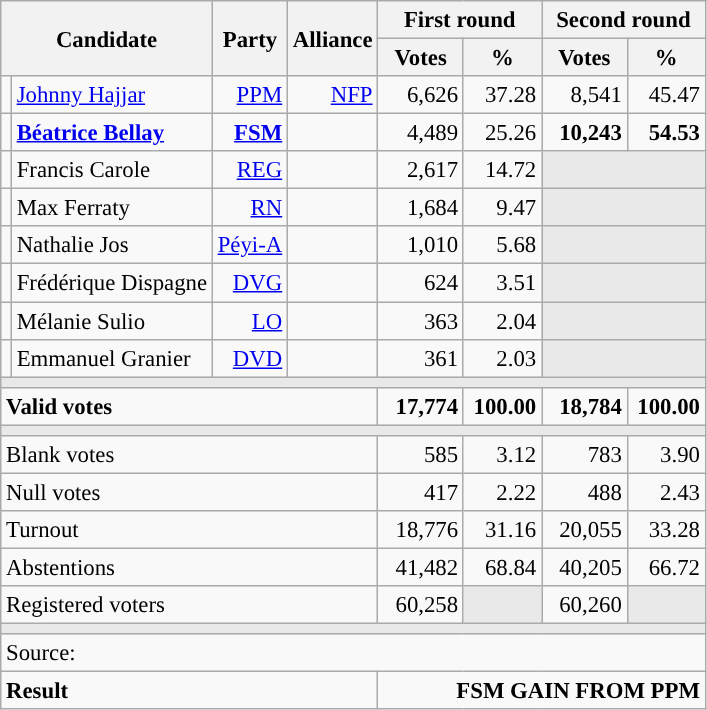<table class="wikitable" style="text-align:right;font-size:95%;">
<tr>
<th colspan="2" rowspan="2">Candidate</th>
<th colspan="1" rowspan="2">Party</th>
<th colspan="1" rowspan="2">Alliance</th>
<th colspan="2">First round</th>
<th colspan="2">Second round</th>
</tr>
<tr>
<th style="width:50px;">Votes</th>
<th style="width:45px;">%</th>
<th style="width:50px;">Votes</th>
<th style="width:45px;">%</th>
</tr>
<tr>
<td style="color:inherit;background:"></td>
<td style="text-align:left;"><a href='#'>Johnny Hajjar</a></td>
<td><a href='#'>PPM</a></td>
<td><a href='#'>NFP</a></td>
<td>6,626</td>
<td>37.28</td>
<td>8,541</td>
<td>45.47</td>
</tr>
<tr>
<td style="color:inherit;background:"></td>
<td style="text-align:left;"><strong><a href='#'>Béatrice Bellay</a></strong></td>
<td><a href='#'><strong>FSM</strong></a></td>
<td></td>
<td>4,489</td>
<td>25.26</td>
<td><strong>10,243</strong></td>
<td><strong>54.53</strong></td>
</tr>
<tr>
<td style="color:inherit;background:"></td>
<td style="text-align:left;">Francis Carole</td>
<td><a href='#'>REG</a></td>
<td></td>
<td>2,617</td>
<td>14.72</td>
<td colspan="2" rowspan="1" style="background:#E9E9E9;"></td>
</tr>
<tr>
<td style="color:inherit;background:"></td>
<td style="text-align:left;">Max Ferraty</td>
<td><a href='#'>RN</a></td>
<td></td>
<td>1,684</td>
<td>9.47</td>
<td colspan="2" rowspan="1" style="background:#E9E9E9;"></td>
</tr>
<tr>
<td style="color:inherit;background:"></td>
<td style="text-align:left;">Nathalie Jos</td>
<td><a href='#'>Péyi-A</a></td>
<td></td>
<td>1,010</td>
<td>5.68</td>
<td colspan="2" rowspan="1" style="background:#E9E9E9;"></td>
</tr>
<tr>
<td style="color:inherit;background:"></td>
<td style="text-align:left;">Frédérique Dispagne</td>
<td><a href='#'>DVG</a></td>
<td></td>
<td>624</td>
<td>3.51</td>
<td colspan="2" rowspan="1" style="background:#E9E9E9;"></td>
</tr>
<tr>
<td style="color:inherit;background:"></td>
<td style="text-align:left;">Mélanie Sulio</td>
<td><a href='#'>LO</a></td>
<td></td>
<td>363</td>
<td>2.04</td>
<td colspan="2" rowspan="1" style="background:#E9E9E9;"></td>
</tr>
<tr>
<td style="color:inherit;background:"></td>
<td style="text-align:left;">Emmanuel Granier</td>
<td><a href='#'>DVD</a></td>
<td></td>
<td>361</td>
<td>2.03</td>
<td colspan="2" rowspan="1" style="background:#E9E9E9;"></td>
</tr>
<tr>
<td colspan="8" style="background:#E9E9E9;"></td>
</tr>
<tr style="font-weight:bold;">
<td colspan="4" style="text-align:left;">Valid votes</td>
<td>17,774</td>
<td>100.00</td>
<td>18,784</td>
<td>100.00</td>
</tr>
<tr>
<td colspan="8" style="background:#E9E9E9;"></td>
</tr>
<tr>
<td colspan="4" style="text-align:left;">Blank votes</td>
<td>585</td>
<td>3.12</td>
<td>783</td>
<td>3.90</td>
</tr>
<tr>
<td colspan="4" style="text-align:left;">Null votes</td>
<td>417</td>
<td>2.22</td>
<td>488</td>
<td>2.43</td>
</tr>
<tr>
<td colspan="4" style="text-align:left;">Turnout</td>
<td>18,776</td>
<td>31.16</td>
<td>20,055</td>
<td>33.28</td>
</tr>
<tr>
<td colspan="4" style="text-align:left;">Abstentions</td>
<td>41,482</td>
<td>68.84</td>
<td>40,205</td>
<td>66.72</td>
</tr>
<tr>
<td colspan="4" style="text-align:left;">Registered voters</td>
<td>60,258</td>
<td style="background:#E9E9E9;"></td>
<td>60,260</td>
<td style="background:#E9E9E9;"></td>
</tr>
<tr>
<td colspan="8" style="background:#E9E9E9;"></td>
</tr>
<tr>
<td colspan="8" style="text-align:left;">Source: </td>
</tr>
<tr style="font-weight:bold">
<td colspan="4" style="text-align:left;">Result</td>
<td colspan="4" style="background-color:">FSM GAIN FROM PPM</td>
</tr>
</table>
